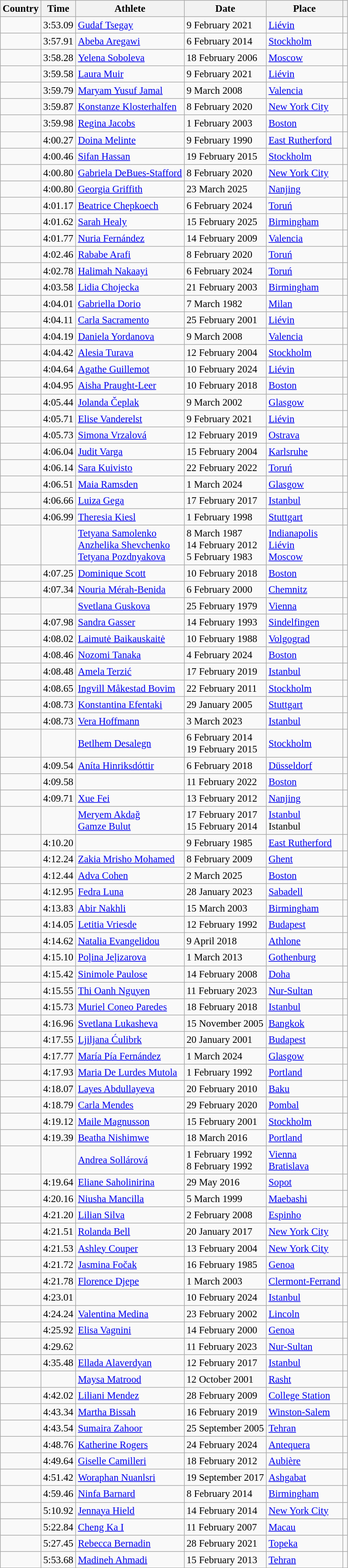<table class="wikitable sortable defaultleft col4right static-row-numbers sticky-header" style="font-size:95%;">
<tr>
<th>Country</th>
<th>Time</th>
<th>Athlete</th>
<th>Date</th>
<th>Place</th>
<th class="unsortable"></th>
</tr>
<tr>
<td></td>
<td>3:53.09</td>
<td><a href='#'>Gudaf Tsegay</a></td>
<td>9 February 2021</td>
<td><a href='#'>Liévin</a></td>
<td></td>
</tr>
<tr>
<td></td>
<td>3:57.91</td>
<td><a href='#'>Abeba Aregawi</a></td>
<td>6 February 2014</td>
<td><a href='#'>Stockholm</a></td>
<td></td>
</tr>
<tr>
<td></td>
<td>3:58.28</td>
<td><a href='#'>Yelena Soboleva</a></td>
<td>18 February 2006</td>
<td><a href='#'>Moscow</a></td>
<td></td>
</tr>
<tr>
<td></td>
<td>3:59.58</td>
<td><a href='#'>Laura Muir</a></td>
<td>9 February 2021</td>
<td><a href='#'>Liévin</a></td>
<td></td>
</tr>
<tr>
<td></td>
<td>3:59.79</td>
<td><a href='#'>Maryam Yusuf Jamal</a></td>
<td>9 March 2008</td>
<td><a href='#'>Valencia</a></td>
<td></td>
</tr>
<tr>
<td></td>
<td>3:59.87 </td>
<td><a href='#'>Konstanze Klosterhalfen</a></td>
<td>8 February 2020</td>
<td><a href='#'>New York City</a></td>
<td></td>
</tr>
<tr>
<td></td>
<td>3:59.98</td>
<td><a href='#'>Regina Jacobs</a></td>
<td>1 February 2003</td>
<td><a href='#'>Boston</a></td>
<td></td>
</tr>
<tr>
<td></td>
<td>4:00.27 </td>
<td><a href='#'>Doina Melinte</a></td>
<td>9 February 1990</td>
<td><a href='#'>East Rutherford</a></td>
<td></td>
</tr>
<tr>
<td></td>
<td>4:00.46</td>
<td><a href='#'>Sifan Hassan</a></td>
<td>19 February 2015</td>
<td><a href='#'>Stockholm</a></td>
<td></td>
</tr>
<tr>
<td></td>
<td>4:00.80 </td>
<td><a href='#'>Gabriela DeBues-Stafford</a></td>
<td>8 February 2020</td>
<td><a href='#'>New York City</a></td>
<td></td>
</tr>
<tr>
<td></td>
<td>4:00.80</td>
<td><a href='#'>Georgia Griffith</a></td>
<td>23 March 2025</td>
<td><a href='#'>Nanjing</a></td>
<td></td>
</tr>
<tr>
<td></td>
<td>4:01.17</td>
<td><a href='#'>Beatrice Chepkoech</a></td>
<td>6 February 2024</td>
<td><a href='#'>Toruń</a></td>
<td></td>
</tr>
<tr>
<td></td>
<td>4:01.62</td>
<td><a href='#'>Sarah Healy</a></td>
<td>15 February 2025</td>
<td><a href='#'>Birmingham</a></td>
<td></td>
</tr>
<tr>
<td></td>
<td>4:01.77</td>
<td><a href='#'>Nuria Fernández</a></td>
<td>14 February 2009</td>
<td><a href='#'>Valencia</a></td>
<td></td>
</tr>
<tr>
<td></td>
<td>4:02.46</td>
<td><a href='#'>Rababe Arafi</a></td>
<td>8 February 2020</td>
<td><a href='#'>Toruń</a></td>
<td></td>
</tr>
<tr>
<td></td>
<td>4:02.78</td>
<td><a href='#'>Halimah Nakaayi</a></td>
<td>6 February 2024</td>
<td><a href='#'>Toruń</a></td>
<td></td>
</tr>
<tr>
<td></td>
<td>4:03.58</td>
<td><a href='#'>Lidia Chojecka</a></td>
<td>21 February 2003</td>
<td><a href='#'>Birmingham</a></td>
<td></td>
</tr>
<tr>
<td></td>
<td>4:04.01</td>
<td><a href='#'>Gabriella Dorio</a></td>
<td>7 March 1982</td>
<td><a href='#'>Milan</a></td>
<td></td>
</tr>
<tr>
<td></td>
<td>4:04.11</td>
<td><a href='#'>Carla Sacramento</a></td>
<td>25 February 2001</td>
<td><a href='#'>Liévin</a></td>
<td></td>
</tr>
<tr>
<td></td>
<td>4:04.19</td>
<td><a href='#'>Daniela Yordanova</a></td>
<td>9 March 2008</td>
<td><a href='#'>Valencia</a></td>
<td></td>
</tr>
<tr>
<td></td>
<td>4:04.42</td>
<td><a href='#'>Alesia Turava</a></td>
<td>12 February 2004</td>
<td><a href='#'>Stockholm</a></td>
<td></td>
</tr>
<tr>
<td></td>
<td>4:04.64</td>
<td><a href='#'>Agathe Guillemot</a></td>
<td>10 February 2024</td>
<td><a href='#'>Liévin</a></td>
<td></td>
</tr>
<tr>
<td></td>
<td>4:04.95</td>
<td><a href='#'>Aisha Praught-Leer</a></td>
<td>10 February 2018</td>
<td><a href='#'>Boston</a></td>
<td></td>
</tr>
<tr>
<td></td>
<td>4:05.44</td>
<td><a href='#'>Jolanda Čeplak</a></td>
<td>9 March 2002</td>
<td><a href='#'>Glasgow</a></td>
<td></td>
</tr>
<tr>
<td></td>
<td>4:05.71</td>
<td><a href='#'>Elise Vanderelst</a></td>
<td>9 February 2021</td>
<td><a href='#'>Liévin</a></td>
<td></td>
</tr>
<tr>
<td></td>
<td>4:05.73</td>
<td><a href='#'>Simona Vrzalová</a></td>
<td>12 February 2019</td>
<td><a href='#'>Ostrava</a></td>
<td></td>
</tr>
<tr>
<td></td>
<td>4:06.04</td>
<td><a href='#'>Judit Varga</a></td>
<td>15 February 2004</td>
<td><a href='#'>Karlsruhe</a></td>
<td></td>
</tr>
<tr>
<td></td>
<td>4:06.14</td>
<td><a href='#'>Sara Kuivisto</a></td>
<td>22 February 2022</td>
<td><a href='#'>Toruń</a></td>
<td></td>
</tr>
<tr>
<td></td>
<td>4:06.51</td>
<td><a href='#'>Maia Ramsden</a></td>
<td>1 March 2024</td>
<td><a href='#'>Glasgow</a></td>
<td></td>
</tr>
<tr>
<td></td>
<td>4:06.66</td>
<td><a href='#'>Luiza Gega</a></td>
<td>17 February 2017</td>
<td><a href='#'>Istanbul </a></td>
<td></td>
</tr>
<tr>
<td></td>
<td>4:06.99</td>
<td><a href='#'>Theresia Kiesl</a></td>
<td>1 February 1998</td>
<td><a href='#'>Stuttgart </a></td>
<td></td>
</tr>
<tr>
<td></td>
<td></td>
<td><a href='#'>Tetyana Samolenko</a> <br> <a href='#'>Anzhelika Shevchenko</a> <br> <a href='#'>Tetyana Pozdnyakova</a></td>
<td data-sort-value="8 March 1987">8 March 1987 <br> 14 February 2012 <br> 5 February 1983</td>
<td><a href='#'>Indianapolis</a> <br> <a href='#'>Liévin</a> <br> <a href='#'>Moscow</a></td>
<td></td>
</tr>
<tr>
<td></td>
<td>4:07.25</td>
<td><a href='#'>Dominique Scott</a></td>
<td>10 February 2018</td>
<td><a href='#'>Boston</a></td>
<td></td>
</tr>
<tr>
<td></td>
<td>4:07.34</td>
<td><a href='#'>Nouria Mérah-Benida</a></td>
<td>6 February 2000</td>
<td><a href='#'>Chemnitz</a></td>
<td></td>
</tr>
<tr>
<td></td>
<td></td>
<td><a href='#'>Svetlana Guskova</a></td>
<td>25 February 1979</td>
<td><a href='#'>Vienna</a></td>
<td></td>
</tr>
<tr>
<td></td>
<td>4:07.98</td>
<td><a href='#'>Sandra Gasser</a></td>
<td>14 February 1993</td>
<td><a href='#'>Sindelfingen </a></td>
<td></td>
</tr>
<tr>
<td></td>
<td>4:08.02</td>
<td><a href='#'>Laimutė Baikauskaitė</a></td>
<td>10 February 1988</td>
<td><a href='#'>Volgograd</a></td>
<td></td>
</tr>
<tr>
<td></td>
<td>4:08.46</td>
<td><a href='#'>Nozomi Tanaka</a></td>
<td>4 February 2024</td>
<td><a href='#'>Boston</a></td>
<td></td>
</tr>
<tr>
<td></td>
<td>4:08.48</td>
<td><a href='#'>Amela Terzić</a></td>
<td>17 February 2019</td>
<td><a href='#'>Istanbul </a></td>
<td></td>
</tr>
<tr>
<td></td>
<td>4:08.65</td>
<td><a href='#'>Ingvill Måkestad Bovim</a></td>
<td>22 February 2011</td>
<td><a href='#'>Stockholm</a></td>
<td></td>
</tr>
<tr>
<td></td>
<td>4:08.73</td>
<td><a href='#'>Konstantina Efentaki</a></td>
<td>29 January 2005</td>
<td><a href='#'>Stuttgart</a></td>
<td></td>
</tr>
<tr>
<td></td>
<td>4:08.73</td>
<td><a href='#'>Vera Hoffmann</a></td>
<td>3 March 2023</td>
<td><a href='#'>Istanbul</a></td>
<td></td>
</tr>
<tr>
<td></td>
<td></td>
<td><a href='#'>Betlhem Desalegn</a></td>
<td data-sort-value="6 February 2014">6 February 2014<br>19 February 2015</td>
<td><a href='#'>Stockholm</a></td>
<td> <br> </td>
</tr>
<tr>
<td></td>
<td>4:09.54</td>
<td><a href='#'>Aníta Hinriksdóttir</a></td>
<td>6 February 2018</td>
<td><a href='#'>Düsseldorf</a></td>
<td></td>
</tr>
<tr>
<td></td>
<td>4:09.58</td>
<td></td>
<td>11 February 2022</td>
<td><a href='#'>Boston</a></td>
<td></td>
</tr>
<tr>
<td></td>
<td>4:09.71</td>
<td><a href='#'>Xue Fei</a></td>
<td>13 February 2012</td>
<td><a href='#'>Nanjing </a></td>
<td></td>
</tr>
<tr>
<td></td>
<td></td>
<td><a href='#'>Meryem Akdağ</a> <br> <a href='#'>Gamze Bulut</a></td>
<td data-sort-value="17 February 2017">17 February 2017 <br> 15 February 2014</td>
<td><a href='#'>Istanbul</a> <br> Istanbul</td>
<td> <br> </td>
</tr>
<tr>
<td></td>
<td>4:10.20</td>
<td></td>
<td>9 February 1985</td>
<td><a href='#'>East Rutherford</a></td>
<td></td>
</tr>
<tr>
<td></td>
<td>4:12.24 </td>
<td><a href='#'>Zakia Mrisho Mohamed</a></td>
<td>8 February 2009</td>
<td><a href='#'>Ghent</a></td>
<td></td>
</tr>
<tr>
<td></td>
<td>4:12.44</td>
<td><a href='#'>Adva Cohen</a></td>
<td>2 March 2025</td>
<td><a href='#'>Boston</a></td>
<td></td>
</tr>
<tr>
<td></td>
<td>4:12.95</td>
<td><a href='#'>Fedra Luna</a></td>
<td>28 January 2023</td>
<td><a href='#'>Sabadell</a></td>
<td></td>
</tr>
<tr>
<td></td>
<td>4:13.83</td>
<td><a href='#'>Abir Nakhli</a></td>
<td>15 March 2003</td>
<td><a href='#'>Birmingham</a></td>
<td></td>
</tr>
<tr>
<td></td>
<td>4:14.05</td>
<td><a href='#'>Letitia Vriesde</a></td>
<td>12 February 1992</td>
<td><a href='#'>Budapest</a></td>
<td></td>
</tr>
<tr>
<td></td>
<td>4:14.62</td>
<td><a href='#'>Natalia Evangelidou</a></td>
<td>9 April 2018</td>
<td><a href='#'>Athlone</a></td>
<td></td>
</tr>
<tr>
<td></td>
<td>4:15.10</td>
<td><a href='#'>Poļina Jeļizarova</a></td>
<td>1 March 2013</td>
<td><a href='#'>Gothenburg</a></td>
<td></td>
</tr>
<tr>
<td></td>
<td>4:15.42</td>
<td><a href='#'>Sinimole Paulose</a></td>
<td>14 February 2008</td>
<td><a href='#'>Doha</a></td>
<td></td>
</tr>
<tr>
<td></td>
<td>4:15.55</td>
<td><a href='#'>Thi Oanh Nguyen</a></td>
<td>11 February 2023</td>
<td><a href='#'>Nur-Sultan</a></td>
<td></td>
</tr>
<tr>
<td></td>
<td>4:15.73</td>
<td><a href='#'>Muriel Coneo Paredes</a></td>
<td>18 February 2018</td>
<td><a href='#'>Istanbul</a></td>
<td></td>
</tr>
<tr>
<td></td>
<td>4:16.96</td>
<td><a href='#'>Svetlana Lukasheva</a></td>
<td>15 November 2005</td>
<td><a href='#'>Bangkok</a></td>
<td></td>
</tr>
<tr>
<td></td>
<td>4:17.55</td>
<td><a href='#'>Ljiljana Ćulibrk</a></td>
<td>20 January 2001</td>
<td><a href='#'>Budapest</a></td>
<td></td>
</tr>
<tr>
<td></td>
<td>4:17.77</td>
<td><a href='#'>María Pía Fernández</a></td>
<td>1 March 2024</td>
<td><a href='#'>Glasgow</a></td>
<td></td>
</tr>
<tr>
<td></td>
<td>4:17.93</td>
<td><a href='#'>Maria De Lurdes Mutola</a></td>
<td>1 February 1992</td>
<td><a href='#'>Portland</a></td>
<td></td>
</tr>
<tr>
<td></td>
<td>4:18.07</td>
<td><a href='#'>Layes Abdullayeva</a></td>
<td>20 February 2010</td>
<td><a href='#'>Baku</a></td>
<td></td>
</tr>
<tr>
<td></td>
<td>4:18.79</td>
<td><a href='#'>Carla Mendes</a></td>
<td>29 February 2020</td>
<td><a href='#'>Pombal</a></td>
<td></td>
</tr>
<tr>
<td></td>
<td>4:19.12</td>
<td><a href='#'>Maile Magnusson</a></td>
<td>15 February 2001</td>
<td><a href='#'>Stockholm</a></td>
<td></td>
</tr>
<tr>
<td></td>
<td>4:19.39</td>
<td><a href='#'>Beatha Nishimwe</a></td>
<td>18 March 2016</td>
<td><a href='#'>Portland</a></td>
<td></td>
</tr>
<tr>
<td></td>
<td></td>
<td><a href='#'>Andrea Sollárová</a></td>
<td data-sort-value="1 February 1992">1 February 1992 <br> 8 February 1992</td>
<td><a href='#'>Vienna</a> <br> <a href='#'>Bratislava</a></td>
<td> <br> </td>
</tr>
<tr>
<td></td>
<td>4:19.64</td>
<td><a href='#'>Eliane Saholinirina</a></td>
<td>29 May 2016</td>
<td><a href='#'>Sopot</a></td>
<td></td>
</tr>
<tr>
<td></td>
<td>4:20.16</td>
<td><a href='#'>Niusha Mancilla</a></td>
<td>5 March 1999</td>
<td><a href='#'>Maebashi</a></td>
<td></td>
</tr>
<tr>
<td></td>
<td>4:21.20</td>
<td><a href='#'>Lilian Silva</a></td>
<td>2 February 2008</td>
<td><a href='#'>Espinho</a></td>
<td></td>
</tr>
<tr>
<td></td>
<td>4:21.51 </td>
<td><a href='#'>Rolanda Bell</a></td>
<td>20 January 2017</td>
<td><a href='#'>New York City</a></td>
<td></td>
</tr>
<tr>
<td></td>
<td>4:21.53</td>
<td><a href='#'>Ashley Couper</a></td>
<td>13 February 2004</td>
<td><a href='#'>New York City</a></td>
<td></td>
</tr>
<tr>
<td></td>
<td>4:21.72</td>
<td><a href='#'>Jasmina Fočak</a></td>
<td>16 February 1985</td>
<td><a href='#'>Genoa</a></td>
<td></td>
</tr>
<tr>
<td></td>
<td>4:21.78</td>
<td><a href='#'>Florence Djepe</a></td>
<td>1 March 2003</td>
<td><a href='#'>Clermont-Ferrand</a></td>
<td></td>
</tr>
<tr>
<td></td>
<td>4:23.01</td>
<td></td>
<td>10 February 2024</td>
<td><a href='#'>Istanbul</a></td>
<td></td>
</tr>
<tr>
<td></td>
<td>4:24.24 </td>
<td><a href='#'>Valentina Medina</a></td>
<td>23 February 2002</td>
<td><a href='#'>Lincoln</a></td>
<td></td>
</tr>
<tr>
<td></td>
<td>4:25.92</td>
<td><a href='#'>Elisa Vagnini</a></td>
<td>14 February 2000</td>
<td><a href='#'>Genoa</a></td>
<td></td>
</tr>
<tr>
<td></td>
<td>4:29.62</td>
<td></td>
<td>11 February 2023</td>
<td><a href='#'>Nur-Sultan</a></td>
<td></td>
</tr>
<tr>
<td></td>
<td>4:35.48</td>
<td><a href='#'>Ellada Alaverdyan</a></td>
<td>12 February 2017</td>
<td><a href='#'>Istanbul</a></td>
<td></td>
</tr>
<tr>
<td></td>
<td></td>
<td><a href='#'>Maysa Matrood</a></td>
<td>12 October 2001</td>
<td><a href='#'>Rasht</a></td>
<td></td>
</tr>
<tr>
<td></td>
<td>4:42.02 </td>
<td><a href='#'>Liliani Mendez</a></td>
<td>28 February 2009</td>
<td><a href='#'>College Station</a></td>
<td></td>
</tr>
<tr>
<td></td>
<td>4:43.34 </td>
<td><a href='#'>Martha Bissah</a></td>
<td>16 February 2019</td>
<td><a href='#'>Winston-Salem</a></td>
<td></td>
</tr>
<tr>
<td></td>
<td>4:43.54</td>
<td><a href='#'>Sumaira Zahoor</a></td>
<td>25 September 2005</td>
<td><a href='#'>Tehran</a></td>
<td></td>
</tr>
<tr>
<td></td>
<td>4:48.76</td>
<td><a href='#'>Katherine Rogers</a></td>
<td>24 February 2024</td>
<td><a href='#'>Antequera</a></td>
<td></td>
</tr>
<tr>
<td></td>
<td>4:49.64</td>
<td><a href='#'>Giselle Camilleri</a></td>
<td>18 February 2012</td>
<td><a href='#'>Aubière</a></td>
<td></td>
</tr>
<tr>
<td></td>
<td>4:51.42</td>
<td><a href='#'>Woraphan Nuanlsri</a></td>
<td>19 September 2017</td>
<td><a href='#'>Ashgabat</a></td>
<td></td>
</tr>
<tr>
<td></td>
<td>4:59.46 </td>
<td><a href='#'>Ninfa Barnard</a></td>
<td>8 February 2014</td>
<td><a href='#'>Birmingham</a></td>
<td></td>
</tr>
<tr>
<td></td>
<td>5:10.92 </td>
<td><a href='#'>Jennaya Hield</a></td>
<td>14 February 2014</td>
<td><a href='#'>New York City</a></td>
<td></td>
</tr>
<tr>
<td></td>
<td>5:22.84</td>
<td><a href='#'>Cheng Ka I</a></td>
<td>11 February 2007</td>
<td><a href='#'>Macau</a></td>
<td></td>
</tr>
<tr>
<td></td>
<td>5:27.45 </td>
<td><a href='#'>Rebecca Bernadin</a></td>
<td>28 February 2021</td>
<td><a href='#'>Topeka</a></td>
<td></td>
</tr>
<tr>
<td></td>
<td>5:53.68</td>
<td><a href='#'>Madineh Ahmadi</a></td>
<td>15 February 2013</td>
<td><a href='#'>Tehran</a></td>
<td></td>
</tr>
<tr>
</tr>
</table>
